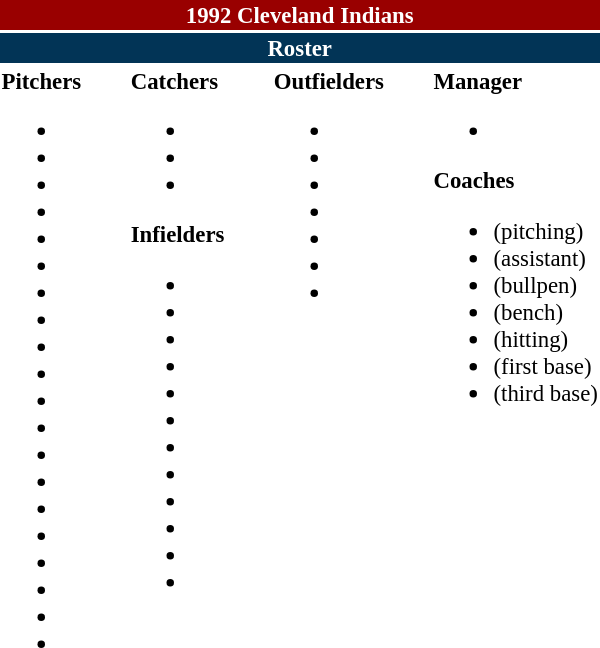<table class="toccolours" style="font-size: 95%;">
<tr>
<th colspan="10" style="background-color: #990000; color: white; text-align: center;">1992 Cleveland Indians</th>
</tr>
<tr>
<td colspan="10" style="background-color: #023456; color: #FFFFFF; text-align: center;"><strong>Roster</strong></td>
</tr>
<tr>
<td valign="top"><strong>Pitchers</strong><br><ul><li></li><li></li><li></li><li></li><li></li><li></li><li></li><li></li><li></li><li></li><li></li><li></li><li></li><li></li><li></li><li></li><li></li><li></li><li></li><li></li></ul></td>
<td width="25px"></td>
<td valign="top"><strong>Catchers</strong><br><ul><li></li><li></li><li></li></ul><strong>Infielders</strong><ul><li></li><li></li><li></li><li></li><li></li><li></li><li></li><li></li><li></li><li></li><li></li><li></li></ul></td>
<td width="25px"></td>
<td valign="top"><strong>Outfielders</strong><br><ul><li></li><li></li><li></li><li></li><li></li><li></li><li></li></ul></td>
<td width="25px"></td>
<td valign="top"><strong>Manager</strong><br><ul><li></li></ul><strong>Coaches</strong><ul><li> (pitching)</li><li> (assistant)</li><li> (bullpen)</li><li> (bench)</li><li> (hitting)</li><li> (first base)</li><li> (third base)</li></ul></td>
</tr>
</table>
